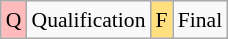<table class="wikitable" style="margin:0.5em auto; font-size:90%; line-height:1.25em; text-align:center;">
<tr>
<td style="background-color:#FFBBBB;">Q</td>
<td>Qualification</td>
<td style="background-color:#FFDF80;">F</td>
<td>Final</td>
</tr>
</table>
